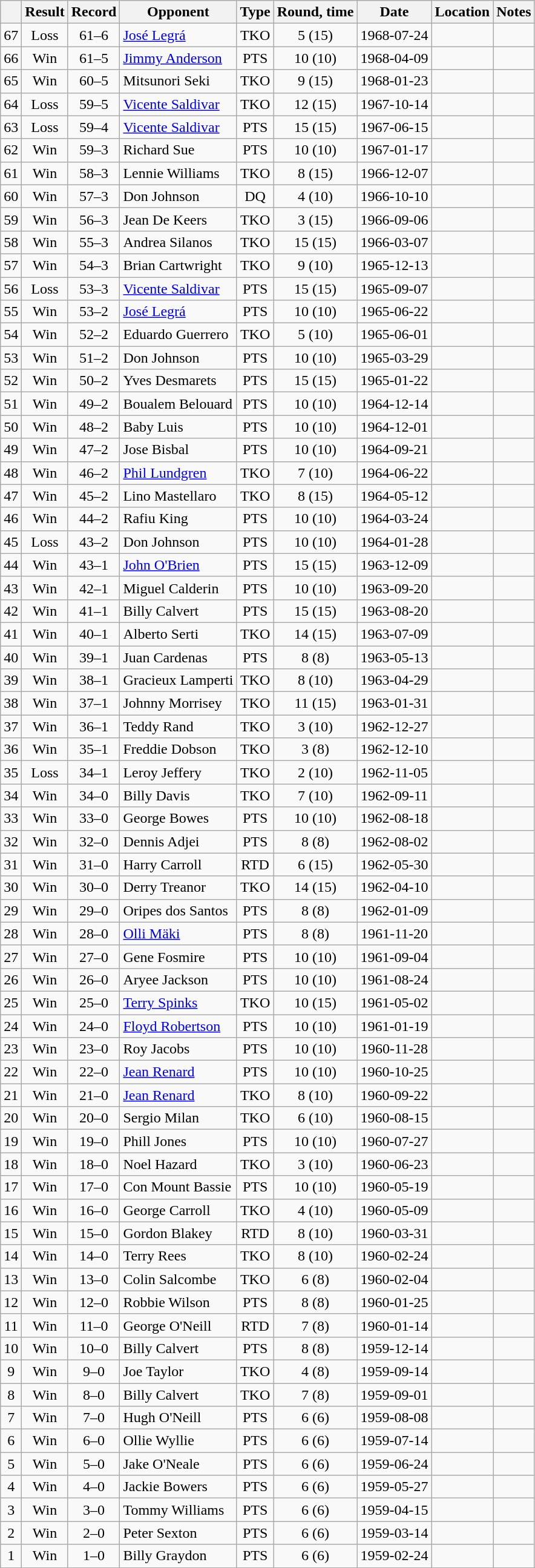<table class=wikitable style=text-align:center>
<tr>
<th></th>
<th>Result</th>
<th>Record</th>
<th>Opponent</th>
<th>Type</th>
<th>Round, time</th>
<th>Date</th>
<th>Location</th>
<th>Notes</th>
</tr>
<tr>
<td>67</td>
<td>Loss</td>
<td>61–6</td>
<td align=left><a href='#'>José Legrá</a></td>
<td>TKO</td>
<td>5 (15)</td>
<td>1968-07-24</td>
<td align=left></td>
<td align=left></td>
</tr>
<tr>
<td>66</td>
<td>Win</td>
<td>61–5</td>
<td align=left><a href='#'>Jimmy Anderson</a></td>
<td>PTS</td>
<td>10 (10)</td>
<td>1968-04-09</td>
<td align=left></td>
<td align=left></td>
</tr>
<tr>
<td>65</td>
<td>Win</td>
<td>60–5</td>
<td align=left>Mitsunori Seki</td>
<td>TKO</td>
<td>9 (15)</td>
<td>1968-01-23</td>
<td align=left></td>
<td align=left></td>
</tr>
<tr>
<td>64</td>
<td>Loss</td>
<td>59–5</td>
<td align=left><a href='#'>Vicente Saldivar</a></td>
<td>TKO</td>
<td>12 (15)</td>
<td>1967-10-14</td>
<td align=left></td>
<td align=left></td>
</tr>
<tr>
<td>63</td>
<td>Loss</td>
<td>59–4</td>
<td align=left><a href='#'>Vicente Saldivar</a></td>
<td>PTS</td>
<td>15 (15)</td>
<td>1967-06-15</td>
<td align=left></td>
<td align=left></td>
</tr>
<tr>
<td>62</td>
<td>Win</td>
<td>59–3</td>
<td align=left>Richard Sue</td>
<td>PTS</td>
<td>10 (10)</td>
<td>1967-01-17</td>
<td align=left></td>
<td align=left></td>
</tr>
<tr>
<td>61</td>
<td>Win</td>
<td>58–3</td>
<td align=left>Lennie Williams</td>
<td>TKO</td>
<td>8 (15)</td>
<td>1966-12-07</td>
<td align=left></td>
<td align=left></td>
</tr>
<tr>
<td>60</td>
<td>Win</td>
<td>57–3</td>
<td align=left>Don Johnson</td>
<td>DQ</td>
<td>4 (10)</td>
<td>1966-10-10</td>
<td align=left></td>
<td align=left></td>
</tr>
<tr>
<td>59</td>
<td>Win</td>
<td>56–3</td>
<td align=left>Jean De Keers</td>
<td>TKO</td>
<td>3 (15)</td>
<td>1966-09-06</td>
<td align=left></td>
<td align=left></td>
</tr>
<tr>
<td>58</td>
<td>Win</td>
<td>55–3</td>
<td align=left>Andrea Silanos</td>
<td>TKO</td>
<td>15 (15)</td>
<td>1966-03-07</td>
<td align=left></td>
<td align=left></td>
</tr>
<tr>
<td>57</td>
<td>Win</td>
<td>54–3</td>
<td align=left>Brian Cartwright</td>
<td>TKO</td>
<td>9 (10)</td>
<td>1965-12-13</td>
<td align=left></td>
<td align=left></td>
</tr>
<tr>
<td>56</td>
<td>Loss</td>
<td>53–3</td>
<td align=left><a href='#'>Vicente Saldivar</a></td>
<td>PTS</td>
<td>15 (15)</td>
<td>1965-09-07</td>
<td align=left></td>
<td align=left></td>
</tr>
<tr>
<td>55</td>
<td>Win</td>
<td>53–2</td>
<td align=left><a href='#'>José Legrá</a></td>
<td>PTS</td>
<td>10 (10)</td>
<td>1965-06-22</td>
<td align=left></td>
<td align=left></td>
</tr>
<tr>
<td>54</td>
<td>Win</td>
<td>52–2</td>
<td align=left>Eduardo Guerrero</td>
<td>TKO</td>
<td>5 (10)</td>
<td>1965-06-01</td>
<td align=left></td>
<td align=left></td>
</tr>
<tr>
<td>53</td>
<td>Win</td>
<td>51–2</td>
<td align=left>Don Johnson</td>
<td>PTS</td>
<td>10 (10)</td>
<td>1965-03-29</td>
<td align=left></td>
<td align=left></td>
</tr>
<tr>
<td>52</td>
<td>Win</td>
<td>50–2</td>
<td align=left>Yves Desmarets</td>
<td>PTS</td>
<td>15 (15)</td>
<td>1965-01-22</td>
<td align=left></td>
<td align=left></td>
</tr>
<tr>
<td>51</td>
<td>Win</td>
<td>49–2</td>
<td align=left>Boualem Belouard</td>
<td>PTS</td>
<td>10 (10)</td>
<td>1964-12-14</td>
<td align=left></td>
<td align=left></td>
</tr>
<tr>
<td>50</td>
<td>Win</td>
<td>48–2</td>
<td align=left>Baby Luis</td>
<td>PTS</td>
<td>10 (10)</td>
<td>1964-12-01</td>
<td align=left></td>
<td align=left></td>
</tr>
<tr>
<td>49</td>
<td>Win</td>
<td>47–2</td>
<td align=left>Jose Bisbal</td>
<td>PTS</td>
<td>10 (10)</td>
<td>1964-09-21</td>
<td align=left></td>
<td align=left></td>
</tr>
<tr>
<td>48</td>
<td>Win</td>
<td>46–2</td>
<td align=left><a href='#'>Phil Lundgren</a></td>
<td>TKO</td>
<td>7 (10)</td>
<td>1964-06-22</td>
<td align=left></td>
<td align=left></td>
</tr>
<tr>
<td>47</td>
<td>Win</td>
<td>45–2</td>
<td align=left>Lino Mastellaro</td>
<td>TKO</td>
<td>8 (15)</td>
<td>1964-05-12</td>
<td align=left></td>
<td align=left></td>
</tr>
<tr>
<td>46</td>
<td>Win</td>
<td>44–2</td>
<td align=left>Rafiu King</td>
<td>PTS</td>
<td>10 (10)</td>
<td>1964-03-24</td>
<td align=left></td>
<td align=left></td>
</tr>
<tr>
<td>45</td>
<td>Loss</td>
<td>43–2</td>
<td align=left>Don Johnson</td>
<td>PTS</td>
<td>10 (10)</td>
<td>1964-01-28</td>
<td align=left></td>
<td align=left></td>
</tr>
<tr>
<td>44</td>
<td>Win</td>
<td>43–1</td>
<td align=left><a href='#'>John O'Brien</a></td>
<td>PTS</td>
<td>15 (15)</td>
<td>1963-12-09</td>
<td align=left></td>
<td align=left></td>
</tr>
<tr>
<td>43</td>
<td>Win</td>
<td>42–1</td>
<td align=left>Miguel Calderin</td>
<td>PTS</td>
<td>10 (10)</td>
<td>1963-09-20</td>
<td align=left></td>
<td align=left></td>
</tr>
<tr>
<td>42</td>
<td>Win</td>
<td>41–1</td>
<td align=left>Billy Calvert</td>
<td>PTS</td>
<td>15 (15)</td>
<td>1963-08-20</td>
<td align=left></td>
<td align=left></td>
</tr>
<tr>
<td>41</td>
<td>Win</td>
<td>40–1</td>
<td align=left>Alberto Serti</td>
<td>TKO</td>
<td>14 (15)</td>
<td>1963-07-09</td>
<td align=left></td>
<td align=left></td>
</tr>
<tr>
<td>40</td>
<td>Win</td>
<td>39–1</td>
<td align=left>Juan Cardenas</td>
<td>PTS</td>
<td>8 (8)</td>
<td>1963-05-13</td>
<td align=left></td>
<td align=left></td>
</tr>
<tr>
<td>39</td>
<td>Win</td>
<td>38–1</td>
<td align=left>Gracieux Lamperti</td>
<td>TKO</td>
<td>8 (10)</td>
<td>1963-04-29</td>
<td align=left></td>
<td align=left></td>
</tr>
<tr>
<td>38</td>
<td>Win</td>
<td>37–1</td>
<td align=left>Johnny Morrisey</td>
<td>TKO</td>
<td>11 (15)</td>
<td>1963-01-31</td>
<td align=left></td>
<td align=left></td>
</tr>
<tr>
<td>37</td>
<td>Win</td>
<td>36–1</td>
<td align=left>Teddy Rand</td>
<td>TKO</td>
<td>3 (10)</td>
<td>1962-12-27</td>
<td align=left></td>
<td align=left></td>
</tr>
<tr>
<td>36</td>
<td>Win</td>
<td>35–1</td>
<td align=left>Freddie Dobson</td>
<td>TKO</td>
<td>3 (8)</td>
<td>1962-12-10</td>
<td align=left></td>
<td align=left></td>
</tr>
<tr>
<td>35</td>
<td>Loss</td>
<td>34–1</td>
<td align=left>Leroy Jeffery</td>
<td>TKO</td>
<td>2 (10)</td>
<td>1962-11-05</td>
<td align=left></td>
<td align=left></td>
</tr>
<tr>
<td>34</td>
<td>Win</td>
<td>34–0</td>
<td align=left>Billy Davis</td>
<td>TKO</td>
<td>7 (10)</td>
<td>1962-09-11</td>
<td align=left></td>
<td align=left></td>
</tr>
<tr>
<td>33</td>
<td>Win</td>
<td>33–0</td>
<td align=left>George Bowes</td>
<td>PTS</td>
<td>10 (10)</td>
<td>1962-08-18</td>
<td align=left></td>
<td align=left></td>
</tr>
<tr>
<td>32</td>
<td>Win</td>
<td>32–0</td>
<td align=left>Dennis Adjei</td>
<td>PTS</td>
<td>8 (8)</td>
<td>1962-08-02</td>
<td align=left></td>
<td align=left></td>
</tr>
<tr>
<td>31</td>
<td>Win</td>
<td>31–0</td>
<td align=left>Harry Carroll</td>
<td>RTD</td>
<td>6 (15)</td>
<td>1962-05-30</td>
<td align=left></td>
<td align=left></td>
</tr>
<tr>
<td>30</td>
<td>Win</td>
<td>30–0</td>
<td align=left>Derry Treanor</td>
<td>TKO</td>
<td>14 (15)</td>
<td>1962-04-10</td>
<td align=left></td>
<td align=left></td>
</tr>
<tr>
<td>29</td>
<td>Win</td>
<td>29–0</td>
<td align=left>Oripes dos Santos</td>
<td>PTS</td>
<td>8 (8)</td>
<td>1962-01-09</td>
<td align=left></td>
<td align=left></td>
</tr>
<tr>
<td>28</td>
<td>Win</td>
<td>28–0</td>
<td align=left><a href='#'>Olli Mäki</a></td>
<td>PTS</td>
<td>8 (8)</td>
<td>1961-11-20</td>
<td align=left></td>
<td align=left></td>
</tr>
<tr>
<td>27</td>
<td>Win</td>
<td>27–0</td>
<td align=left>Gene Fosmire</td>
<td>PTS</td>
<td>10 (10)</td>
<td>1961-09-04</td>
<td align=left></td>
<td align=left></td>
</tr>
<tr>
<td>26</td>
<td>Win</td>
<td>26–0</td>
<td align=left>Aryee Jackson</td>
<td>PTS</td>
<td>10 (10)</td>
<td>1961-08-24</td>
<td align=left></td>
<td align=left></td>
</tr>
<tr>
<td>25</td>
<td>Win</td>
<td>25–0</td>
<td align=left><a href='#'>Terry Spinks</a></td>
<td>TKO</td>
<td>10 (15)</td>
<td>1961-05-02</td>
<td align=left></td>
<td align=left></td>
</tr>
<tr>
<td>24</td>
<td>Win</td>
<td>24–0</td>
<td align=left><a href='#'>Floyd Robertson</a></td>
<td>PTS</td>
<td>10 (10)</td>
<td>1961-01-19</td>
<td align=left></td>
<td align=left></td>
</tr>
<tr>
<td>23</td>
<td>Win</td>
<td>23–0</td>
<td align=left>Roy Jacobs</td>
<td>PTS</td>
<td>10 (10)</td>
<td>1960-11-28</td>
<td align=left></td>
<td align=left></td>
</tr>
<tr>
<td>22</td>
<td>Win</td>
<td>22–0</td>
<td align=left><a href='#'>Jean Renard</a></td>
<td>PTS</td>
<td>10 (10)</td>
<td>1960-10-25</td>
<td align=left></td>
<td align=left></td>
</tr>
<tr>
<td>21</td>
<td>Win</td>
<td>21–0</td>
<td align=left><a href='#'>Jean Renard</a></td>
<td>TKO</td>
<td>8 (10)</td>
<td>1960-09-22</td>
<td align=left></td>
<td align=left></td>
</tr>
<tr>
<td>20</td>
<td>Win</td>
<td>20–0</td>
<td align=left>Sergio Milan</td>
<td>TKO</td>
<td>6 (10)</td>
<td>1960-08-15</td>
<td align=left></td>
<td align=left></td>
</tr>
<tr>
<td>19</td>
<td>Win</td>
<td>19–0</td>
<td align=left>Phill Jones</td>
<td>PTS</td>
<td>10 (10)</td>
<td>1960-07-27</td>
<td align=left></td>
<td align=left></td>
</tr>
<tr>
<td>18</td>
<td>Win</td>
<td>18–0</td>
<td align=left>Noel Hazard</td>
<td>TKO</td>
<td>3 (10)</td>
<td>1960-06-23</td>
<td align=left></td>
<td align=left></td>
</tr>
<tr>
<td>17</td>
<td>Win</td>
<td>17–0</td>
<td align=left>Con Mount Bassie</td>
<td>PTS</td>
<td>10 (10)</td>
<td>1960-05-19</td>
<td align=left></td>
<td align=left></td>
</tr>
<tr>
<td>16</td>
<td>Win</td>
<td>16–0</td>
<td align=left>George Carroll</td>
<td>TKO</td>
<td>4 (10)</td>
<td>1960-05-09</td>
<td align=left></td>
<td align=left></td>
</tr>
<tr>
<td>15</td>
<td>Win</td>
<td>15–0</td>
<td align=left>Gordon Blakey</td>
<td>RTD</td>
<td>8 (10)</td>
<td>1960-03-31</td>
<td align=left></td>
<td align=left></td>
</tr>
<tr>
<td>14</td>
<td>Win</td>
<td>14–0</td>
<td align=left>Terry Rees</td>
<td>TKO</td>
<td>8 (10)</td>
<td>1960-02-24</td>
<td align=left></td>
<td align=left></td>
</tr>
<tr>
<td>13</td>
<td>Win</td>
<td>13–0</td>
<td align=left>Colin Salcombe</td>
<td>TKO</td>
<td>6 (8)</td>
<td>1960-02-04</td>
<td align=left></td>
<td align=left></td>
</tr>
<tr>
<td>12</td>
<td>Win</td>
<td>12–0</td>
<td align=left>Robbie Wilson</td>
<td>PTS</td>
<td>8 (8)</td>
<td>1960-01-25</td>
<td align=left></td>
<td align=left></td>
</tr>
<tr>
<td>11</td>
<td>Win</td>
<td>11–0</td>
<td align=left>George O'Neill</td>
<td>RTD</td>
<td>7 (8)</td>
<td>1960-01-14</td>
<td align=left></td>
<td align=left></td>
</tr>
<tr>
<td>10</td>
<td>Win</td>
<td>10–0</td>
<td align=left>Billy Calvert</td>
<td>PTS</td>
<td>8 (8)</td>
<td>1959-12-14</td>
<td align=left></td>
<td align=left></td>
</tr>
<tr>
<td>9</td>
<td>Win</td>
<td>9–0</td>
<td align=left>Joe Taylor</td>
<td>TKO</td>
<td>4 (8)</td>
<td>1959-09-14</td>
<td align=left></td>
<td align=left></td>
</tr>
<tr>
<td>8</td>
<td>Win</td>
<td>8–0</td>
<td align=left>Billy Calvert</td>
<td>TKO</td>
<td>7 (8)</td>
<td>1959-09-01</td>
<td align=left></td>
<td align=left></td>
</tr>
<tr>
<td>7</td>
<td>Win</td>
<td>7–0</td>
<td align=left>Hugh O'Neill</td>
<td>PTS</td>
<td>6 (6)</td>
<td>1959-08-08</td>
<td align=left></td>
<td align=left></td>
</tr>
<tr>
<td>6</td>
<td>Win</td>
<td>6–0</td>
<td align=left>Ollie Wyllie</td>
<td>PTS</td>
<td>6 (6)</td>
<td>1959-07-14</td>
<td align=left></td>
<td align=left></td>
</tr>
<tr>
<td>5</td>
<td>Win</td>
<td>5–0</td>
<td align=left>Jake O'Neale</td>
<td>PTS</td>
<td>6 (6)</td>
<td>1959-06-24</td>
<td align=left></td>
<td align=left></td>
</tr>
<tr>
<td>4</td>
<td>Win</td>
<td>4–0</td>
<td align=left>Jackie Bowers</td>
<td>PTS</td>
<td>6 (6)</td>
<td>1959-05-27</td>
<td align=left></td>
<td align=left></td>
</tr>
<tr>
<td>3</td>
<td>Win</td>
<td>3–0</td>
<td align=left>Tommy Williams</td>
<td>PTS</td>
<td>6 (6)</td>
<td>1959-04-15</td>
<td align=left></td>
<td align=left></td>
</tr>
<tr>
<td>2</td>
<td>Win</td>
<td>2–0</td>
<td align=left>Peter Sexton</td>
<td>PTS</td>
<td>6 (6)</td>
<td>1959-03-14</td>
<td align=left></td>
<td align=left></td>
</tr>
<tr>
<td>1</td>
<td>Win</td>
<td>1–0</td>
<td align=left>Billy Graydon</td>
<td>PTS</td>
<td>6 (6)</td>
<td>1959-02-24</td>
<td align=left></td>
<td align=left></td>
</tr>
</table>
